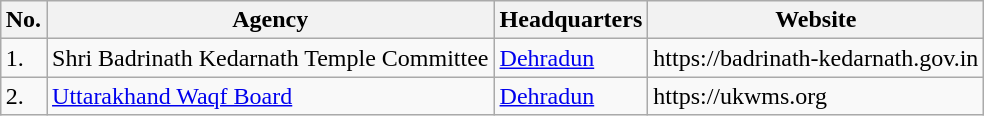<table class="sortable wikitable" style="margin: 1em auto 1em auto;">
<tr>
<th>No.</th>
<th>Agency</th>
<th>Headquarters</th>
<th>Website</th>
</tr>
<tr>
<td>1.</td>
<td>Shri Badrinath Kedarnath Temple Committee</td>
<td><a href='#'>Dehradun</a></td>
<td>https://badrinath-kedarnath.gov.in</td>
</tr>
<tr>
<td>2.</td>
<td><a href='#'>Uttarakhand Waqf Board</a></td>
<td><a href='#'>Dehradun</a></td>
<td>https://ukwms.org</td>
</tr>
</table>
